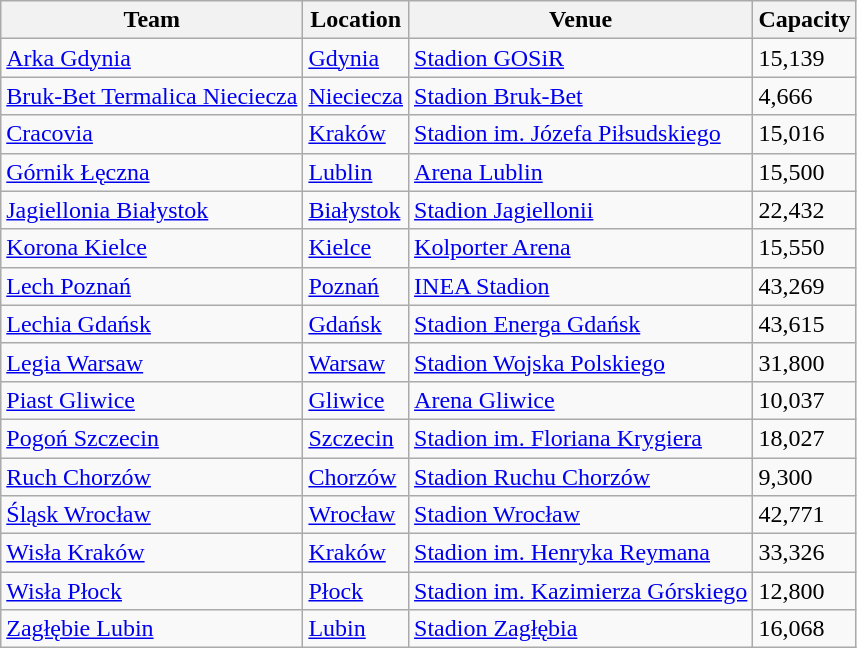<table class="wikitable sortable" style="text-align: left;">
<tr>
<th>Team</th>
<th>Location</th>
<th>Venue</th>
<th>Capacity</th>
</tr>
<tr>
<td><a href='#'>Arka Gdynia</a></td>
<td><a href='#'>Gdynia</a></td>
<td><a href='#'>Stadion GOSiR</a></td>
<td>15,139</td>
</tr>
<tr>
<td><a href='#'>Bruk-Bet Termalica Nieciecza</a></td>
<td><a href='#'>Nieciecza</a></td>
<td><a href='#'>Stadion Bruk-Bet</a></td>
<td>4,666</td>
</tr>
<tr>
<td><a href='#'>Cracovia</a></td>
<td><a href='#'>Kraków</a></td>
<td><a href='#'>Stadion im. Józefa Piłsudskiego</a></td>
<td>15,016</td>
</tr>
<tr>
<td><a href='#'>Górnik Łęczna</a></td>
<td><a href='#'>Lublin</a></td>
<td><a href='#'>Arena Lublin</a></td>
<td>15,500</td>
</tr>
<tr>
<td><a href='#'>Jagiellonia Białystok</a></td>
<td><a href='#'>Białystok</a></td>
<td><a href='#'>Stadion Jagiellonii</a></td>
<td>22,432</td>
</tr>
<tr>
<td><a href='#'>Korona Kielce</a></td>
<td><a href='#'>Kielce</a></td>
<td><a href='#'>Kolporter Arena</a></td>
<td>15,550</td>
</tr>
<tr>
<td><a href='#'>Lech Poznań</a></td>
<td><a href='#'>Poznań</a></td>
<td><a href='#'>INEA Stadion</a></td>
<td>43,269</td>
</tr>
<tr>
<td><a href='#'>Lechia Gdańsk</a></td>
<td><a href='#'>Gdańsk</a></td>
<td><a href='#'>Stadion Energa Gdańsk</a></td>
<td>43,615</td>
</tr>
<tr>
<td><a href='#'>Legia Warsaw</a></td>
<td><a href='#'>Warsaw</a></td>
<td><a href='#'>Stadion Wojska Polskiego</a></td>
<td>31,800</td>
</tr>
<tr>
<td><a href='#'>Piast Gliwice</a></td>
<td><a href='#'>Gliwice</a></td>
<td><a href='#'>Arena Gliwice</a></td>
<td>10,037</td>
</tr>
<tr>
<td><a href='#'>Pogoń Szczecin</a></td>
<td><a href='#'>Szczecin</a></td>
<td><a href='#'>Stadion im. Floriana Krygiera</a></td>
<td>18,027</td>
</tr>
<tr>
<td><a href='#'>Ruch Chorzów</a></td>
<td><a href='#'>Chorzów</a></td>
<td><a href='#'>Stadion Ruchu Chorzów</a></td>
<td>9,300</td>
</tr>
<tr>
<td><a href='#'>Śląsk Wrocław</a></td>
<td><a href='#'>Wrocław</a></td>
<td><a href='#'>Stadion Wrocław</a></td>
<td>42,771</td>
</tr>
<tr>
<td><a href='#'>Wisła Kraków</a></td>
<td><a href='#'>Kraków</a></td>
<td><a href='#'>Stadion im. Henryka Reymana</a></td>
<td>33,326</td>
</tr>
<tr>
<td><a href='#'>Wisła Płock</a></td>
<td><a href='#'>Płock</a></td>
<td><a href='#'>Stadion im. Kazimierza Górskiego</a></td>
<td>12,800</td>
</tr>
<tr>
<td><a href='#'>Zagłębie Lubin</a></td>
<td><a href='#'>Lubin</a></td>
<td><a href='#'>Stadion Zagłębia</a></td>
<td>16,068</td>
</tr>
</table>
